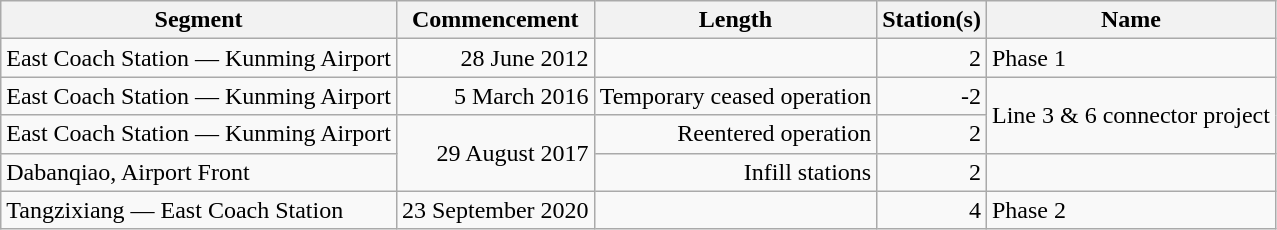<table class="wikitable" style="border-collapse: collapse; text-align: right;">
<tr>
<th>Segment</th>
<th>Commencement</th>
<th>Length</th>
<th>Station(s)</th>
<th>Name</th>
</tr>
<tr>
<td style="text-align: left;">East Coach Station — Kunming Airport</td>
<td>28 June 2012</td>
<td></td>
<td>2</td>
<td style="text-align: left;">Phase 1</td>
</tr>
<tr>
<td style="text-align: left;">East Coach Station — Kunming Airport</td>
<td>5 March 2016</td>
<td>Temporary ceased operation</td>
<td>-2</td>
<td rowspan="2" style="text-align: left;">Line 3 & 6 connector project</td>
</tr>
<tr>
<td style="text-align: left;">East Coach Station — Kunming Airport</td>
<td rowspan="2">29 August 2017</td>
<td>Reentered operation</td>
<td>2</td>
</tr>
<tr>
<td style="text-align: left;">Dabanqiao, Airport Front</td>
<td>Infill stations</td>
<td>2</td>
<td style="text-align: left;"></td>
</tr>
<tr>
<td style="text-align: left;">Tangzixiang — East Coach Station</td>
<td>23 September 2020</td>
<td></td>
<td>4</td>
<td style="text-align: left;">Phase 2</td>
</tr>
</table>
